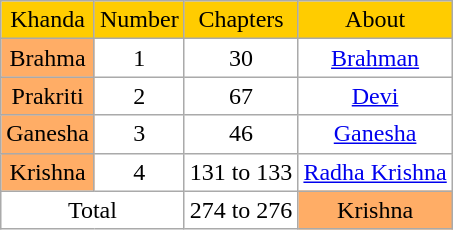<table class="wikitable" align=center style = " background: transparent; ">
<tr style="text-align: center;">
<td style="background: #ffcc00;">Khanda</td>
<td style="background: #ffcc00;">Number</td>
<td style="background: #ffcc00;">Chapters</td>
<td style="background: #ffcc00;">About</td>
</tr>
<tr style="text-align: center;">
<td style="background: #ffad66;">Brahma</td>
<td>1</td>
<td>30</td>
<td><a href='#'>Brahman</a></td>
</tr>
<tr style="text-align: center;">
<td style="background: #ffad66;">Prakriti</td>
<td>2</td>
<td>67</td>
<td><a href='#'>Devi</a></td>
</tr>
<tr style="text-align: center;">
<td style="background: #ffad66;">Ganesha</td>
<td>3</td>
<td>46</td>
<td><a href='#'>Ganesha</a></td>
</tr>
<tr style="text-align: center;">
<td style="background: #ffad66;">Krishna</td>
<td>4</td>
<td>131 to 133</td>
<td><a href='#'>Radha Krishna</a></td>
</tr>
<tr style="text-align: center;">
<td colspan="2">Total</td>
<td>274 to 276</td>
<td style="background: #ffad66;">Krishna</td>
</tr>
</table>
